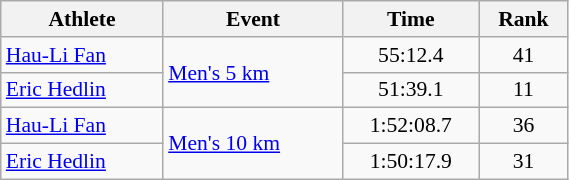<table class="wikitable" style="text-align:center; font-size:90%; width:30%;">
<tr>
<th>Athlete</th>
<th>Event</th>
<th>Time</th>
<th>Rank</th>
</tr>
<tr>
<td align="left"><a href='#'>Hau-Li Fan</a></td>
<td rowspan="2" align="left"><a href='#'>Men's 5 km</a></td>
<td>55:12.4</td>
<td>41</td>
</tr>
<tr>
<td align="left"><a href='#'>Eric Hedlin</a></td>
<td>51:39.1</td>
<td>11</td>
</tr>
<tr>
<td align="left"><a href='#'>Hau-Li Fan</a></td>
<td rowspan="2" align="left"><a href='#'>Men's 10 km</a></td>
<td>1:52:08.7</td>
<td>36</td>
</tr>
<tr>
<td align="left"><a href='#'>Eric Hedlin</a></td>
<td>1:50:17.9</td>
<td>31</td>
</tr>
</table>
